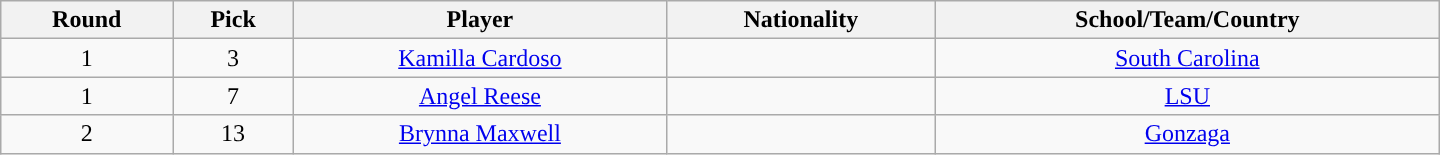<table class="wikitable" style="text-align:center; width:60em">
<tr>
<th>Round</th>
<th>Pick</th>
<th>Player</th>
<th>Nationality</th>
<th>School/Team/Country</th>
</tr>
<tr>
<td>1</td>
<td>3</td>
<td><a href='#'>Kamilla Cardoso</a></td>
<td></td>
<td><a href='#'>South Carolina</a></td>
</tr>
<tr>
<td>1</td>
<td>7</td>
<td><a href='#'>Angel Reese</a></td>
<td></td>
<td><a href='#'>LSU</a></td>
</tr>
<tr>
<td>2</td>
<td>13</td>
<td><a href='#'>Brynna Maxwell</a></td>
<td></td>
<td><a href='#'>Gonzaga</a></td>
</tr>
</table>
